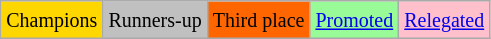<table class="wikitable">
<tr>
<td bgcolor="gold"><small>Champions</small></td>
<td bgcolor="silver"><small>Runners-up</small></td>
<td bgcolor="ff6600"><small>Third place</small></td>
<td bgcolor="palegreen"><small><a href='#'>Promoted</a></small></td>
<td bgcolor="pink"><small><a href='#'>Relegated</a></small></td>
</tr>
</table>
